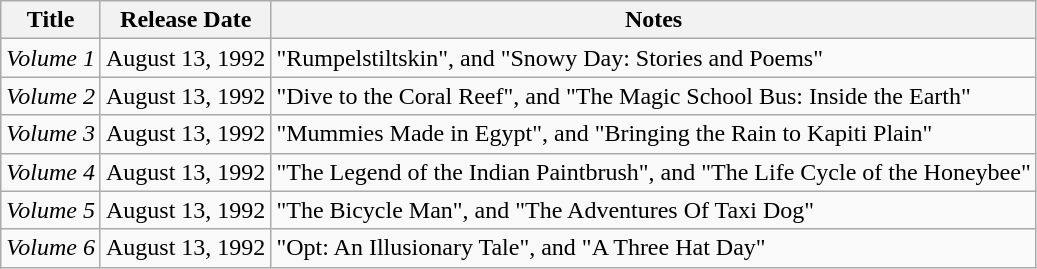<table class="wikitable plainrowheaders sortable">
<tr>
<th>Title</th>
<th>Release Date</th>
<th>Notes</th>
</tr>
<tr>
<td><em>Volume 1</em></td>
<td>August 13, 1992</td>
<td>"Rumpelstiltskin", and "Snowy Day: Stories and Poems"</td>
</tr>
<tr>
<td><em>Volume 2</em></td>
<td>August 13, 1992</td>
<td>"Dive to the Coral Reef", and "The Magic School Bus: Inside the Earth"</td>
</tr>
<tr>
<td><em>Volume 3</em></td>
<td>August 13, 1992</td>
<td>"Mummies Made in Egypt", and "Bringing the Rain to Kapiti Plain"</td>
</tr>
<tr>
<td><em>Volume 4</em></td>
<td>August 13, 1992</td>
<td>"The Legend of the Indian Paintbrush", and "The Life Cycle of the Honeybee"</td>
</tr>
<tr>
<td><em>Volume 5</em></td>
<td>August 13, 1992</td>
<td>"The Bicycle Man", and "The Adventures Of Taxi Dog"</td>
</tr>
<tr>
<td><em>Volume 6</em></td>
<td>August 13, 1992</td>
<td>"Opt: An Illusionary Tale", and "A Three Hat Day"</td>
</tr>
</table>
